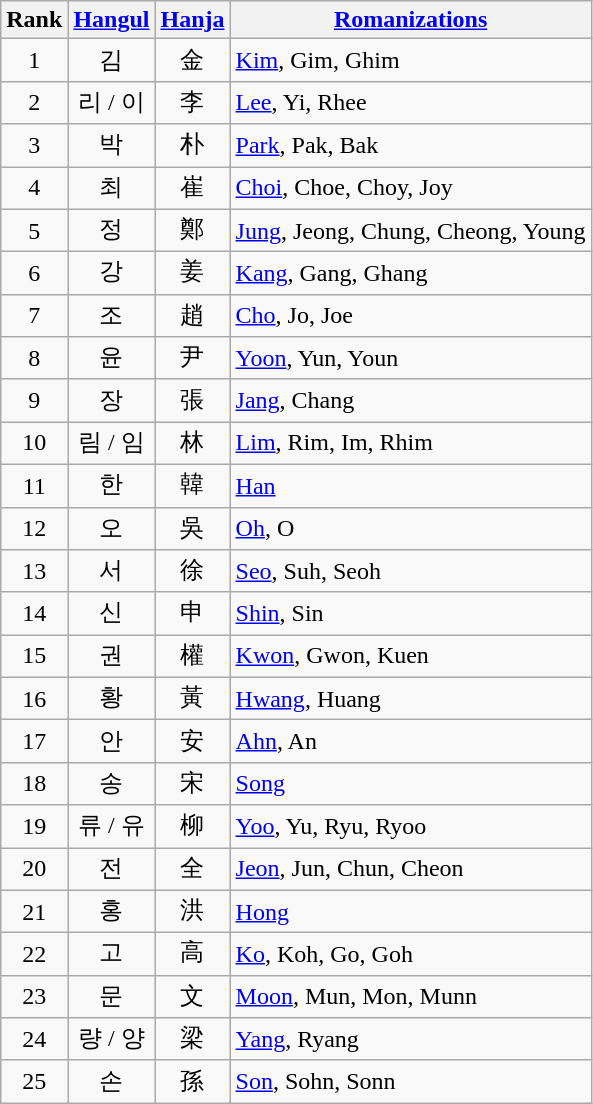<table class="wikitable" style="text-align: center;">
<tr>
<th>Rank<br></th>
<th><a href='#'>Hangul</a></th>
<th><a href='#'>Hanja</a></th>
<th><a href='#'>Romanizations</a></th>
</tr>
<tr>
<td>1</td>
<td>김</td>
<td>金</td>
<td style="text-align: left;"><a href='#'>Kim</a>, Gim, Ghim</td>
</tr>
<tr>
<td>2</td>
<td>리 / 이</td>
<td>李</td>
<td style="text-align: left;"><a href='#'>Lee</a>, Yi, Rhee</td>
</tr>
<tr>
<td>3</td>
<td>박</td>
<td>朴</td>
<td style="text-align: left;"><a href='#'>Park</a>, Pak, Bak</td>
</tr>
<tr>
<td>4</td>
<td>최</td>
<td>崔</td>
<td style="text-align: left;"><a href='#'>Choi</a>, Choe, Choy, Joy</td>
</tr>
<tr>
<td>5</td>
<td>정</td>
<td>鄭</td>
<td style="text-align: left;"><a href='#'>Jung</a>, Jeong, Chung, Cheong, Young</td>
</tr>
<tr>
<td>6</td>
<td>강</td>
<td>姜</td>
<td style="text-align: left;"><a href='#'>Kang</a>, Gang, Ghang</td>
</tr>
<tr>
<td>7</td>
<td>조</td>
<td>趙</td>
<td style="text-align: left;"><a href='#'>Cho</a>, Jo, Joe</td>
</tr>
<tr>
<td>8</td>
<td>윤</td>
<td>尹</td>
<td style="text-align: left;"><a href='#'>Yoon</a>, Yun, Youn</td>
</tr>
<tr>
<td>9</td>
<td>장</td>
<td>張</td>
<td style="text-align: left;"><a href='#'>Jang</a>, Chang</td>
</tr>
<tr>
<td>10</td>
<td>림 / 임</td>
<td>林</td>
<td style="text-align: left;"><a href='#'>Lim</a>, Rim, Im, Rhim</td>
</tr>
<tr>
<td>11</td>
<td>한</td>
<td>韓</td>
<td style="text-align: left;"><a href='#'>Han</a></td>
</tr>
<tr>
<td>12</td>
<td>오</td>
<td>吳</td>
<td style="text-align: left;"><a href='#'>Oh</a>, O</td>
</tr>
<tr>
<td>13</td>
<td>서</td>
<td>徐</td>
<td style="text-align: left;"><a href='#'>Seo</a>, Suh, Seoh</td>
</tr>
<tr>
<td>14</td>
<td>신</td>
<td>申</td>
<td style="text-align: left;"><a href='#'>Shin</a>, Sin</td>
</tr>
<tr>
<td>15</td>
<td>권</td>
<td>權</td>
<td style="text-align: left;"><a href='#'>Kwon</a>, Gwon, Kuen</td>
</tr>
<tr>
<td>16</td>
<td>황</td>
<td>黃</td>
<td style="text-align: left;"><a href='#'>Hwang</a>, Huang</td>
</tr>
<tr>
<td>17</td>
<td>안</td>
<td>安</td>
<td style="text-align: left;"><a href='#'>Ahn</a>, An</td>
</tr>
<tr>
<td>18</td>
<td>송</td>
<td>宋</td>
<td style="text-align: left;"><a href='#'>Song</a></td>
</tr>
<tr>
<td>19</td>
<td>류 / 유</td>
<td>柳</td>
<td style="text-align: left;"><a href='#'>Yoo</a>, Yu, Ryu, Ryoo</td>
</tr>
<tr>
<td>20</td>
<td>전</td>
<td>全</td>
<td style="text-align: left;"><a href='#'>Jeon</a>, Jun, Chun, Cheon</td>
</tr>
<tr>
<td>21</td>
<td>홍</td>
<td>洪</td>
<td style="text-align: left;"><a href='#'>Hong</a></td>
</tr>
<tr>
<td>22</td>
<td>고</td>
<td>高</td>
<td style="text-align: left;"><a href='#'>Ko</a>, Koh, Go, Goh</td>
</tr>
<tr>
<td>23</td>
<td>문</td>
<td>文</td>
<td style="text-align: left;"><a href='#'>Moon</a>, Mun, Mon, Munn</td>
</tr>
<tr>
<td>24</td>
<td>량 / 양</td>
<td>梁</td>
<td style="text-align: left;"><a href='#'>Yang</a>, Ryang</td>
</tr>
<tr>
<td>25</td>
<td>손</td>
<td>孫</td>
<td style="text-align: left;"><a href='#'>Son</a>, Sohn, Sonn</td>
</tr>
</table>
